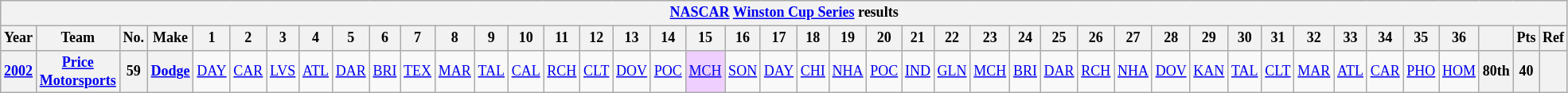<table class="wikitable" style="text-align:center; font-size:75%">
<tr>
<th colspan=45><a href='#'>NASCAR</a> <a href='#'>Winston Cup Series</a> results</th>
</tr>
<tr>
<th>Year</th>
<th>Team</th>
<th>No.</th>
<th>Make</th>
<th>1</th>
<th>2</th>
<th>3</th>
<th>4</th>
<th>5</th>
<th>6</th>
<th>7</th>
<th>8</th>
<th>9</th>
<th>10</th>
<th>11</th>
<th>12</th>
<th>13</th>
<th>14</th>
<th>15</th>
<th>16</th>
<th>17</th>
<th>18</th>
<th>19</th>
<th>20</th>
<th>21</th>
<th>22</th>
<th>23</th>
<th>24</th>
<th>25</th>
<th>26</th>
<th>27</th>
<th>28</th>
<th>29</th>
<th>30</th>
<th>31</th>
<th>32</th>
<th>33</th>
<th>34</th>
<th>35</th>
<th>36</th>
<th></th>
<th>Pts</th>
<th>Ref</th>
</tr>
<tr>
<th><a href='#'>2002</a></th>
<th><a href='#'>Price Motorsports</a></th>
<th>59</th>
<th><a href='#'>Dodge</a></th>
<td><a href='#'>DAY</a></td>
<td><a href='#'>CAR</a></td>
<td><a href='#'>LVS</a></td>
<td><a href='#'>ATL</a></td>
<td><a href='#'>DAR</a></td>
<td><a href='#'>BRI</a></td>
<td><a href='#'>TEX</a></td>
<td><a href='#'>MAR</a></td>
<td><a href='#'>TAL</a></td>
<td><a href='#'>CAL</a></td>
<td><a href='#'>RCH</a></td>
<td><a href='#'>CLT</a></td>
<td><a href='#'>DOV</a></td>
<td><a href='#'>POC</a></td>
<td style="background:#EFCFFF;"><a href='#'>MCH</a><br></td>
<td><a href='#'>SON</a></td>
<td><a href='#'>DAY</a></td>
<td><a href='#'>CHI</a></td>
<td><a href='#'>NHA</a></td>
<td><a href='#'>POC</a></td>
<td><a href='#'>IND</a></td>
<td><a href='#'>GLN</a></td>
<td><a href='#'>MCH</a></td>
<td><a href='#'>BRI</a></td>
<td><a href='#'>DAR</a></td>
<td><a href='#'>RCH</a></td>
<td><a href='#'>NHA</a></td>
<td><a href='#'>DOV</a></td>
<td><a href='#'>KAN</a></td>
<td><a href='#'>TAL</a></td>
<td><a href='#'>CLT</a></td>
<td><a href='#'>MAR</a></td>
<td><a href='#'>ATL</a></td>
<td><a href='#'>CAR</a></td>
<td><a href='#'>PHO</a></td>
<td><a href='#'>HOM</a></td>
<th>80th</th>
<th>40</th>
<th></th>
</tr>
</table>
